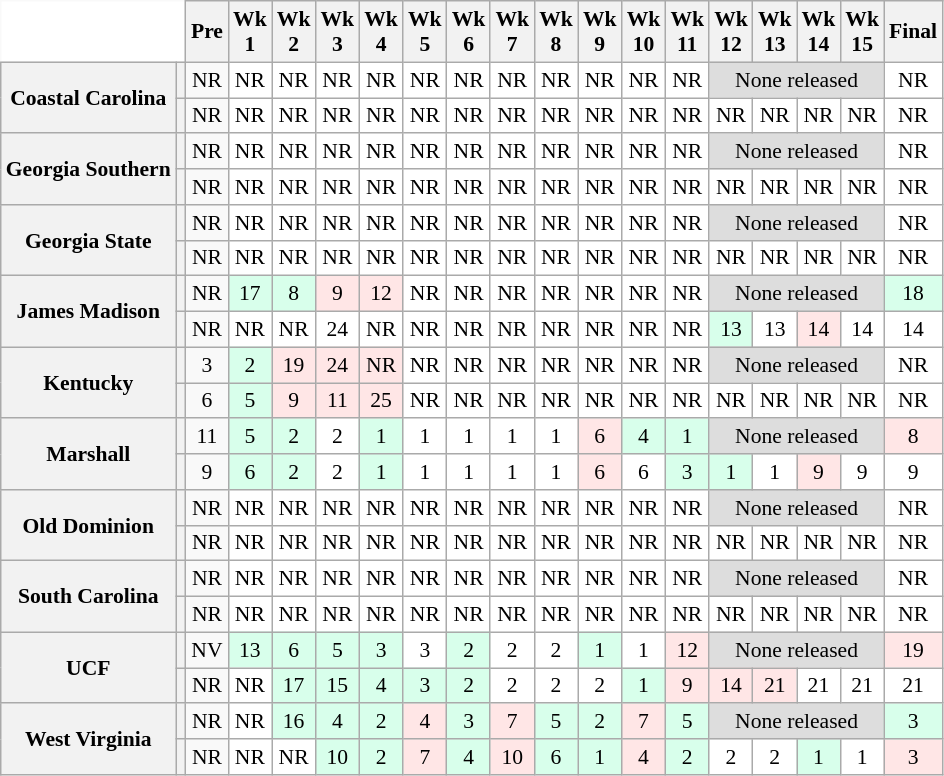<table class="wikitable" style="white-space:nowrap;font-size:90%;text-align:center;">
<tr>
<th colspan=2 style="background:white; border-top-style:hidden; border-left-style:hidden;"> </th>
<th>Pre</th>
<th>Wk<br> 1</th>
<th>Wk<br>2</th>
<th>Wk<br>3</th>
<th>Wk<br>4</th>
<th>Wk<br>5</th>
<th>Wk<br>6</th>
<th>Wk<br>7</th>
<th>Wk<br>8</th>
<th>Wk<br>9</th>
<th>Wk<br>10</th>
<th>Wk<br>11</th>
<th>Wk<br>12</th>
<th>Wk<br>13</th>
<th>Wk<br>14</th>
<th>Wk<br>15</th>
<th>Final</th>
</tr>
<tr>
<th rowspan=2 style=>Coastal Carolina</th>
<th></th>
<td>NR</td>
<td style="background:#FFF;">NR</td>
<td style="background:#FFF;">NR</td>
<td style="background:#FFF;">NR</td>
<td style="background:#FFF;">NR</td>
<td style="background:#FFF;">NR</td>
<td style="background:#FFF;">NR</td>
<td style="background:#FFF;">NR</td>
<td style="background:#FFF;">NR</td>
<td style="background:#FFF;">NR</td>
<td style="background:#FFF;">NR</td>
<td style="background:#FFF;">NR</td>
<td colspan="4" style="background:#DDD;">None released</td>
<td style="background:#FFF;">NR</td>
</tr>
<tr>
<th></th>
<td>NR</td>
<td style="background:#FFF;">NR</td>
<td style="background:#FFF;">NR</td>
<td style="background:#FFF;">NR</td>
<td style="background:#FFF;">NR</td>
<td style="background:#FFF;">NR</td>
<td style="background:#FFF;">NR</td>
<td style="background:#FFF;">NR</td>
<td style="background:#FFF;">NR</td>
<td style="background:#FFF;">NR</td>
<td style="background:#FFF;">NR</td>
<td style="background:#FFF;">NR</td>
<td style="background:#FFF;">NR</td>
<td style="background:#FFF;">NR</td>
<td style="background:#FFF;">NR</td>
<td style="background:#FFF;">NR</td>
<td style="background:#FFF;">NR</td>
</tr>
<tr>
<th rowspan=2 style=>Georgia Southern</th>
<th></th>
<td>NR</td>
<td style="background:#FFF;">NR</td>
<td style="background:#FFF;">NR</td>
<td style="background:#FFF;">NR</td>
<td style="background:#FFF;">NR</td>
<td style="background:#FFF;">NR</td>
<td style="background:#FFF;">NR</td>
<td style="background:#FFF;">NR</td>
<td style="background:#FFF;">NR</td>
<td style="background:#FFF;">NR</td>
<td style="background:#FFF;">NR</td>
<td style="background:#FFF;">NR</td>
<td colspan="4" style="background:#DDD;">None released</td>
<td style="background:#FFF;">NR</td>
</tr>
<tr>
<th></th>
<td>NR</td>
<td style="background:#FFF;">NR</td>
<td style="background:#FFF;">NR</td>
<td style="background:#FFF;">NR</td>
<td style="background:#FFF;">NR</td>
<td style="background:#FFF;">NR</td>
<td style="background:#FFF;">NR</td>
<td style="background:#FFF;">NR</td>
<td style="background:#FFF;">NR</td>
<td style="background:#FFF;">NR</td>
<td style="background:#FFF;">NR</td>
<td style="background:#FFF;">NR</td>
<td style="background:#FFF;">NR</td>
<td style="background:#FFF;">NR</td>
<td style="background:#FFF;">NR</td>
<td style="background:#FFF;">NR</td>
<td style="background:#FFF;">NR</td>
</tr>
<tr>
<th rowspan=2 style=>Georgia State</th>
<th></th>
<td>NR</td>
<td style="background:#FFF;">NR</td>
<td style="background:#FFF;">NR</td>
<td style="background:#FFF;">NR</td>
<td style="background:#FFF;">NR</td>
<td style="background:#FFF;">NR</td>
<td style="background:#FFF;">NR</td>
<td style="background:#FFF;">NR</td>
<td style="background:#FFF;">NR</td>
<td style="background:#FFF;">NR</td>
<td style="background:#FFF;">NR</td>
<td style="background:#FFF;">NR</td>
<td colspan="4" style="background:#DDD;">None released</td>
<td style="background:#FFF;">NR</td>
</tr>
<tr>
<th></th>
<td>NR</td>
<td style="background:#FFF;">NR</td>
<td style="background:#FFF;">NR</td>
<td style="background:#FFF;">NR</td>
<td style="background:#FFF;">NR</td>
<td style="background:#FFF;">NR</td>
<td style="background:#FFF;">NR</td>
<td style="background:#FFF;">NR</td>
<td style="background:#FFF;">NR</td>
<td style="background:#FFF;">NR</td>
<td style="background:#FFF;">NR</td>
<td style="background:#FFF;">NR</td>
<td style="background:#FFF;">NR</td>
<td style="background:#FFF;">NR</td>
<td style="background:#FFF;">NR</td>
<td style="background:#FFF;">NR</td>
<td style="background:#FFF;">NR</td>
</tr>
<tr>
<th rowspan=2 style=>James Madison</th>
<th></th>
<td>NR</td>
<td style="background:#d8ffeb;">17</td>
<td style="background:#d8ffeb;">8</td>
<td style="background:#ffe6e6;">9</td>
<td style="background:#ffe6e6;">12</td>
<td style="background:#FFF;">NR</td>
<td style="background:#FFF;">NR</td>
<td style="background:#FFF;">NR</td>
<td style="background:#FFF;">NR</td>
<td style="background:#FFF;">NR</td>
<td style="background:#FFF;">NR</td>
<td style="background:#FFF;">NR</td>
<td colspan="4" style="background:#DDD;">None released</td>
<td style="background:#d8ffeb;">18</td>
</tr>
<tr>
<th></th>
<td>NR</td>
<td style="background:#FFF;">NR</td>
<td style="background:#FFF;">NR</td>
<td style="background:#FFF;">24</td>
<td style="background:#FFF;">NR</td>
<td style="background:#FFF;">NR</td>
<td style="background:#FFF;">NR</td>
<td style="background:#FFF;">NR</td>
<td style="background:#FFF;">NR</td>
<td style="background:#FFF;">NR</td>
<td style="background:#FFF;">NR</td>
<td style="background:#FFF;">NR</td>
<td style="background:#d8ffeb;">13</td>
<td style="background:#FFF;">13</td>
<td style="background:#ffe6e6;">14</td>
<td style="background:#FFF;">14</td>
<td style="background:#FFF;">14</td>
</tr>
<tr>
<th rowspan=2 style=>Kentucky</th>
<th></th>
<td>3</td>
<td style="background:#d8ffeb;">2</td>
<td style="background:#ffe6e6;">19</td>
<td style="background:#ffe6e6;">24</td>
<td style="background:#ffe6e6;">NR</td>
<td style="background:#FFF;">NR</td>
<td style="background:#FFF;">NR</td>
<td style="background:#FFF;">NR</td>
<td style="background:#FFF;">NR</td>
<td style="background:#FFF;">NR</td>
<td style="background:#FFF;">NR</td>
<td style="background:#FFF;">NR</td>
<td colspan="4" style="background:#DDD;">None released</td>
<td style="background:#FFF;">NR</td>
</tr>
<tr>
<th></th>
<td>6</td>
<td style="background:#d8ffeb;">5</td>
<td style="background:#ffe6e6;">9</td>
<td style="background:#ffe6e6;">11</td>
<td style="background:#ffe6e6;">25</td>
<td style="background:#FFF;">NR</td>
<td style="background:#FFF;">NR</td>
<td style="background:#FFF;">NR</td>
<td style="background:#FFF;">NR</td>
<td style="background:#FFF;">NR</td>
<td style="background:#FFF;">NR</td>
<td style="background:#FFF;">NR</td>
<td style="background:#FFF;">NR</td>
<td style="background:#FFF;">NR</td>
<td style="background:#FFF;">NR</td>
<td style="background:#FFF;">NR</td>
<td style="background:#FFF;">NR</td>
</tr>
<tr>
<th rowspan=2 style=>Marshall</th>
<th></th>
<td>11</td>
<td style="background:#d8ffeb;">5</td>
<td style="background:#d8ffeb;">2</td>
<td style="background:#FFF;">2</td>
<td style="background:#d8ffeb;">1</td>
<td style="background:#FFF;">1</td>
<td style="background:#FFF;">1</td>
<td style="background:#FFF;">1</td>
<td style="background:#FFF;">1</td>
<td style="background:#ffe6e6;">6</td>
<td style="background:#d8ffeb;">4</td>
<td style="background:#d8ffeb;">1</td>
<td colspan="4" style="background:#DDD;">None released</td>
<td style="background:#ffe6e6;">8</td>
</tr>
<tr>
<th></th>
<td>9</td>
<td style="background:#d8ffeb;">6</td>
<td style="background:#d8ffeb;">2</td>
<td style="background:#FFF;">2</td>
<td style="background:#d8ffeb;">1</td>
<td style="background:#FFF;">1</td>
<td style="background:#FFF;">1</td>
<td style="background:#FFF;">1</td>
<td style="background:#FFF;">1</td>
<td style="background:#ffe6e6;">6</td>
<td style="background:#FFF;">6</td>
<td style="background:#d8ffeb;">3</td>
<td style="background:#d8ffeb;">1</td>
<td style="background:#FFF;">1</td>
<td style="background:#ffe6e6;">9</td>
<td style="background:#FFF;">9</td>
<td style="background:#FFF;">9</td>
</tr>
<tr>
<th rowspan=2 style=>Old Dominion</th>
<th></th>
<td>NR</td>
<td style="background:#FFF;">NR</td>
<td style="background:#FFF;">NR</td>
<td style="background:#FFF;">NR</td>
<td style="background:#FFF;">NR</td>
<td style="background:#FFF;">NR</td>
<td style="background:#FFF;">NR</td>
<td style="background:#FFF;">NR</td>
<td style="background:#FFF;">NR</td>
<td style="background:#FFF;">NR</td>
<td style="background:#FFF;">NR</td>
<td style="background:#FFF;">NR</td>
<td colspan="4" style="background:#DDD;">None released</td>
<td style="background:#FFF;">NR</td>
</tr>
<tr>
<th></th>
<td>NR</td>
<td style="background:#FFF;">NR</td>
<td style="background:#FFF;">NR</td>
<td style="background:#FFF;">NR</td>
<td style="background:#FFF;">NR</td>
<td style="background:#FFF;">NR</td>
<td style="background:#FFF;">NR</td>
<td style="background:#FFF;">NR</td>
<td style="background:#FFF;">NR</td>
<td style="background:#FFF;">NR</td>
<td style="background:#FFF;">NR</td>
<td style="background:#FFF;">NR</td>
<td style="background:#FFF;">NR</td>
<td style="background:#FFF;">NR</td>
<td style="background:#FFF;">NR</td>
<td style="background:#FFF;">NR</td>
<td style="background:#FFF;">NR</td>
</tr>
<tr>
<th rowspan=2 style=>South Carolina</th>
<th></th>
<td>NR</td>
<td style="background:#FFF;">NR</td>
<td style="background:#FFF;">NR</td>
<td style="background:#FFF;">NR</td>
<td style="background:#FFF;">NR</td>
<td style="background:#FFF;">NR</td>
<td style="background:#FFF;">NR</td>
<td style="background:#FFF;">NR</td>
<td style="background:#FFF;">NR</td>
<td style="background:#FFF;">NR</td>
<td style="background:#FFF;">NR</td>
<td style="background:#FFF;">NR</td>
<td colspan="4" style="background:#DDD;">None released</td>
<td style="background:#FFF;">NR</td>
</tr>
<tr>
<th></th>
<td>NR</td>
<td style="background:#FFF;">NR</td>
<td style="background:#FFF;">NR</td>
<td style="background:#FFF;">NR</td>
<td style="background:#FFF;">NR</td>
<td style="background:#FFF;">NR</td>
<td style="background:#FFF;">NR</td>
<td style="background:#FFF;">NR</td>
<td style="background:#FFF;">NR</td>
<td style="background:#FFF;">NR</td>
<td style="background:#FFF;">NR</td>
<td style="background:#FFF;">NR</td>
<td style="background:#FFF;">NR</td>
<td style="background:#FFF;">NR</td>
<td style="background:#FFF;">NR</td>
<td style="background:#FFF;">NR</td>
<td style="background:#FFF;">NR</td>
</tr>
<tr N>
<th rowspan=2 style=>UCF</th>
<th></th>
<td>NV</td>
<td style="background:#d8ffeb;">13</td>
<td style="background:#d8ffeb;">6</td>
<td style="background:#d8ffeb;">5</td>
<td style="background:#d8ffeb;">3</td>
<td style="background:#FFF;">3</td>
<td style="background:#d8ffeb;">2</td>
<td style="background:#FFF;">2</td>
<td style="background:#FFF;">2</td>
<td style="background:#d8ffeb;">1</td>
<td style="background:#FFF;">1</td>
<td style="background:#ffe6e6;">12</td>
<td colspan="4" style="background:#DDD;">None released</td>
<td style="background:#ffe6e6;">19</td>
</tr>
<tr>
<th></th>
<td>NR</td>
<td style="background:#FFF;">NR</td>
<td style="background:#d8ffeb;">17</td>
<td style="background:#d8ffeb;">15</td>
<td style="background:#d8ffeb;">4</td>
<td style="background:#d8ffeb;">3</td>
<td style="background:#d8ffeb;">2</td>
<td style="background:#FFF;">2</td>
<td style="background:#FFF;">2</td>
<td style="background:#FFF;">2</td>
<td style="background:#d8ffeb;">1</td>
<td style="background:#ffe6e6;">9</td>
<td style="background:#ffe6e6;">14</td>
<td style="background:#ffe6e6;">21</td>
<td style="background:#FFF;">21</td>
<td style="background:#FFF;">21</td>
<td style="background:#FFF;">21</td>
</tr>
<tr>
<th rowspan=2 style=>West Virginia</th>
<th></th>
<td>NR</td>
<td style="background:#FFF;">NR</td>
<td style="background:#d8ffeb;">16</td>
<td style="background:#d8ffeb;">4</td>
<td style="background:#d8ffeb;">2</td>
<td style="background:#ffe6e6;">4</td>
<td style="background:#d8ffeb;">3</td>
<td style="background:#ffe6e6;">7</td>
<td style="background:#d8ffeb;">5</td>
<td style="background:#d8ffeb;">2</td>
<td style="background:#ffe6e6;">7</td>
<td style="background:#d8ffeb;">5</td>
<td colspan="4" style="background:#DDD;">None released</td>
<td style="background:#d8ffeb;">3</td>
</tr>
<tr>
<th></th>
<td>NR</td>
<td style="background:#FFF;">NR</td>
<td style="background:#FFF;">NR</td>
<td style="background:#d8ffeb;">10</td>
<td style="background:#d8ffeb;">2</td>
<td style="background:#ffe6e6;">7</td>
<td style="background:#d8ffeb;">4</td>
<td style="background:#ffe6e6;">10</td>
<td style="background:#d8ffeb;">6</td>
<td style="background:#d8ffeb;">1</td>
<td style="background:#ffe6e6;">4</td>
<td style="background:#d8ffeb;">2</td>
<td style="background:#FFF;">2</td>
<td style="background:#FFF;">2</td>
<td style="background:#d8ffeb;">1</td>
<td style="background:#FFF;">1</td>
<td style="background:#ffe6e6;">3</td>
</tr>
</table>
